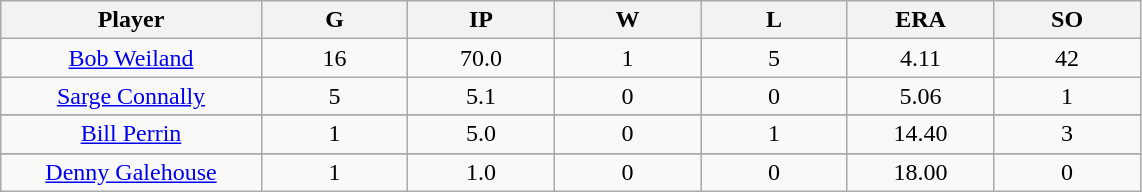<table class="wikitable sortable">
<tr>
<th bgcolor="#DDDDFF" width="16%">Player</th>
<th bgcolor="#DDDDFF" width="9%">G</th>
<th bgcolor="#DDDDFF" width="9%">IP</th>
<th bgcolor="#DDDDFF" width="9%">W</th>
<th bgcolor="#DDDDFF" width="9%">L</th>
<th bgcolor="#DDDDFF" width="9%">ERA</th>
<th bgcolor="#DDDDFF" width="9%">SO</th>
</tr>
<tr align="center">
<td><a href='#'>Bob Weiland</a></td>
<td>16</td>
<td>70.0</td>
<td>1</td>
<td>5</td>
<td>4.11</td>
<td>42</td>
</tr>
<tr align="center">
<td><a href='#'>Sarge Connally</a></td>
<td>5</td>
<td>5.1</td>
<td>0</td>
<td>0</td>
<td>5.06</td>
<td>1</td>
</tr>
<tr>
</tr>
<tr align="center">
<td><a href='#'>Bill Perrin</a></td>
<td>1</td>
<td>5.0</td>
<td>0</td>
<td>1</td>
<td>14.40</td>
<td>3</td>
</tr>
<tr>
</tr>
<tr align="center">
<td><a href='#'>Denny Galehouse</a></td>
<td>1</td>
<td>1.0</td>
<td>0</td>
<td>0</td>
<td>18.00</td>
<td>0</td>
</tr>
</table>
